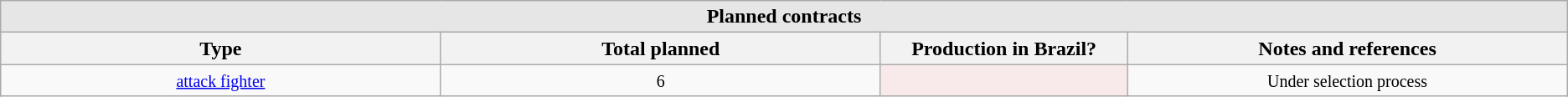<table class="wikitable" style="text-align:center;">
<tr>
<th colspan="6" style="background: #E6E6E6;">Planned contracts</th>
</tr>
<tr>
<th style="text-align:center; width:10%;">Type</th>
<th style="text-align:center; width:10%;">Total planned</th>
<th style="text-align:center; width:5%;">Production in Brazil?</th>
<th style="text-align:center; width:10%;">Notes and references</th>
</tr>
<tr>
<td><small><a href='#'>attack fighter</a></small></td>
<td><small>6</small></td>
<td style="background:#f8eaea"></td>
<td><small>Under selection process</small></td>
</tr>
</table>
